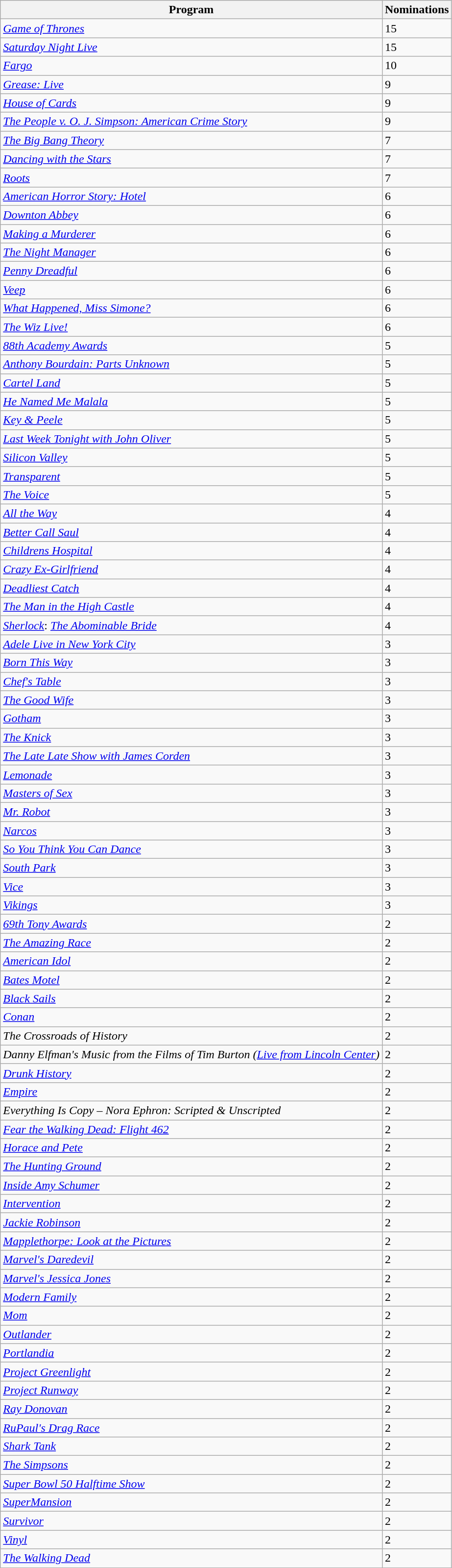<table class="wikitable sortable">
<tr>
<th>Program</th>
<th>Nominations</th>
</tr>
<tr>
<td><em><a href='#'>Game of Thrones</a></em></td>
<td>15</td>
</tr>
<tr>
<td><em><a href='#'>Saturday Night Live</a></em></td>
<td>15</td>
</tr>
<tr>
<td><em><a href='#'>Fargo</a></em></td>
<td>10</td>
</tr>
<tr>
<td><em><a href='#'>Grease: Live</a></em></td>
<td>9</td>
</tr>
<tr>
<td><em><a href='#'>House of Cards</a></em></td>
<td>9</td>
</tr>
<tr>
<td><em><a href='#'>The People v. O. J. Simpson: American Crime Story</a></em></td>
<td>9</td>
</tr>
<tr>
<td><em><a href='#'>The Big Bang Theory</a></em></td>
<td>7</td>
</tr>
<tr>
<td><em><a href='#'>Dancing with the Stars</a></em></td>
<td>7</td>
</tr>
<tr>
<td><em><a href='#'>Roots</a></em></td>
<td>7</td>
</tr>
<tr>
<td><em><a href='#'>American Horror Story: Hotel</a></em></td>
<td>6</td>
</tr>
<tr>
<td><em><a href='#'>Downton Abbey</a></em></td>
<td>6</td>
</tr>
<tr>
<td><em><a href='#'>Making a Murderer</a></em></td>
<td>6</td>
</tr>
<tr>
<td><em><a href='#'>The Night Manager</a></em></td>
<td>6</td>
</tr>
<tr>
<td><em><a href='#'>Penny Dreadful</a></em></td>
<td>6</td>
</tr>
<tr>
<td><em><a href='#'>Veep</a></em></td>
<td>6</td>
</tr>
<tr>
<td><em><a href='#'>What Happened, Miss Simone?</a></em></td>
<td>6</td>
</tr>
<tr>
<td><em><a href='#'>The Wiz Live!</a></em></td>
<td>6</td>
</tr>
<tr>
<td><em><a href='#'>88th Academy Awards</a></em></td>
<td>5</td>
</tr>
<tr>
<td><em><a href='#'>Anthony Bourdain: Parts Unknown</a></em></td>
<td>5</td>
</tr>
<tr>
<td><em><a href='#'>Cartel Land</a></em></td>
<td>5</td>
</tr>
<tr>
<td><em><a href='#'>He Named Me Malala</a></em></td>
<td>5</td>
</tr>
<tr>
<td><em><a href='#'>Key & Peele</a></em></td>
<td>5</td>
</tr>
<tr>
<td><em><a href='#'>Last Week Tonight with John Oliver</a></em></td>
<td>5</td>
</tr>
<tr>
<td><em><a href='#'>Silicon Valley</a></em></td>
<td>5</td>
</tr>
<tr>
<td><em><a href='#'>Transparent</a></em></td>
<td>5</td>
</tr>
<tr>
<td><em><a href='#'>The Voice</a></em></td>
<td>5</td>
</tr>
<tr>
<td><em><a href='#'>All the Way</a></em></td>
<td>4</td>
</tr>
<tr>
<td><em><a href='#'>Better Call Saul</a></em></td>
<td>4</td>
</tr>
<tr>
<td><em><a href='#'>Childrens Hospital</a></em></td>
<td>4</td>
</tr>
<tr>
<td><em><a href='#'>Crazy Ex-Girlfriend</a></em></td>
<td>4</td>
</tr>
<tr>
<td><em><a href='#'>Deadliest Catch</a></em></td>
<td>4</td>
</tr>
<tr>
<td><em><a href='#'>The Man in the High Castle</a></em></td>
<td>4</td>
</tr>
<tr>
<td><em><a href='#'>Sherlock</a></em>: <em><a href='#'>The Abominable Bride</a></em></td>
<td>4</td>
</tr>
<tr>
<td><em><a href='#'>Adele Live in New York City</a></em></td>
<td>3</td>
</tr>
<tr>
<td><em><a href='#'>Born This Way</a></em></td>
<td>3</td>
</tr>
<tr>
<td><em><a href='#'>Chef's Table</a></em></td>
<td>3</td>
</tr>
<tr>
<td><em><a href='#'>The Good Wife</a></em></td>
<td>3</td>
</tr>
<tr>
<td><em><a href='#'>Gotham</a></em></td>
<td>3</td>
</tr>
<tr>
<td><em><a href='#'>The Knick</a></em></td>
<td>3</td>
</tr>
<tr>
<td><em><a href='#'>The Late Late Show with James Corden</a></em></td>
<td>3</td>
</tr>
<tr>
<td><em><a href='#'>Lemonade</a></em></td>
<td>3</td>
</tr>
<tr>
<td><em><a href='#'>Masters of Sex</a></em></td>
<td>3</td>
</tr>
<tr>
<td><em><a href='#'>Mr. Robot</a></em></td>
<td>3</td>
</tr>
<tr>
<td><em><a href='#'>Narcos</a></em></td>
<td>3</td>
</tr>
<tr>
<td><em><a href='#'>So You Think You Can Dance</a></em></td>
<td>3</td>
</tr>
<tr>
<td><em><a href='#'>South Park</a></em></td>
<td>3</td>
</tr>
<tr>
<td><em><a href='#'>Vice</a></em></td>
<td>3</td>
</tr>
<tr>
<td><em><a href='#'>Vikings</a></em></td>
<td>3</td>
</tr>
<tr>
<td><em><a href='#'>69th Tony Awards</a></em></td>
<td>2</td>
</tr>
<tr>
<td><em><a href='#'>The Amazing Race</a></em></td>
<td>2</td>
</tr>
<tr>
<td><em><a href='#'>American Idol</a></em></td>
<td>2</td>
</tr>
<tr>
<td><em><a href='#'>Bates Motel</a></em></td>
<td>2</td>
</tr>
<tr>
<td><em><a href='#'>Black Sails</a></em></td>
<td>2</td>
</tr>
<tr>
<td><em><a href='#'>Conan</a></em></td>
<td>2</td>
</tr>
<tr>
<td><em>The Crossroads of History</em></td>
<td>2</td>
</tr>
<tr>
<td><em>Danny Elfman's Music from the Films of Tim Burton (<a href='#'>Live from Lincoln Center</a>)</em></td>
<td>2</td>
</tr>
<tr>
<td><em><a href='#'>Drunk History</a></em></td>
<td>2</td>
</tr>
<tr>
<td><em><a href='#'>Empire</a></em></td>
<td>2</td>
</tr>
<tr>
<td><em>Everything Is Copy – Nora Ephron: Scripted & Unscripted</em></td>
<td>2</td>
</tr>
<tr>
<td><em><a href='#'>Fear the Walking Dead: Flight 462</a></em></td>
<td>2</td>
</tr>
<tr>
<td><em><a href='#'>Horace and Pete</a></em></td>
<td>2</td>
</tr>
<tr>
<td><em><a href='#'>The Hunting Ground</a></em></td>
<td>2</td>
</tr>
<tr>
<td><em><a href='#'>Inside Amy Schumer</a></em></td>
<td>2</td>
</tr>
<tr>
<td><em><a href='#'>Intervention</a></em></td>
<td>2</td>
</tr>
<tr>
<td><em><a href='#'>Jackie Robinson</a></em></td>
<td>2</td>
</tr>
<tr>
<td><em><a href='#'>Mapplethorpe: Look at the Pictures</a></em></td>
<td>2</td>
</tr>
<tr>
<td><em><a href='#'>Marvel's Daredevil</a></em></td>
<td>2</td>
</tr>
<tr>
<td><em><a href='#'>Marvel's Jessica Jones</a></em></td>
<td>2</td>
</tr>
<tr>
<td><em><a href='#'>Modern Family</a></em></td>
<td>2</td>
</tr>
<tr>
<td><em><a href='#'>Mom</a></em></td>
<td>2</td>
</tr>
<tr>
<td><em><a href='#'>Outlander</a></em></td>
<td>2</td>
</tr>
<tr>
<td><em><a href='#'>Portlandia</a></em></td>
<td>2</td>
</tr>
<tr>
<td><em><a href='#'>Project Greenlight</a></em></td>
<td>2</td>
</tr>
<tr>
<td><em><a href='#'>Project Runway</a></em></td>
<td>2</td>
</tr>
<tr>
<td><em><a href='#'>Ray Donovan</a></em></td>
<td>2</td>
</tr>
<tr>
<td><em><a href='#'>RuPaul's Drag Race</a></em></td>
<td>2</td>
</tr>
<tr>
<td><em><a href='#'>Shark Tank</a></em></td>
<td>2</td>
</tr>
<tr>
<td><em><a href='#'>The Simpsons</a></em></td>
<td>2</td>
</tr>
<tr>
<td><em><a href='#'>Super Bowl 50 Halftime Show</a></em></td>
<td>2</td>
</tr>
<tr>
<td><em><a href='#'>SuperMansion</a></em></td>
<td>2</td>
</tr>
<tr>
<td><em><a href='#'>Survivor</a></em></td>
<td>2</td>
</tr>
<tr>
<td><em><a href='#'>Vinyl</a></em></td>
<td>2</td>
</tr>
<tr>
<td><em><a href='#'>The Walking Dead</a></em></td>
<td>2</td>
</tr>
</table>
